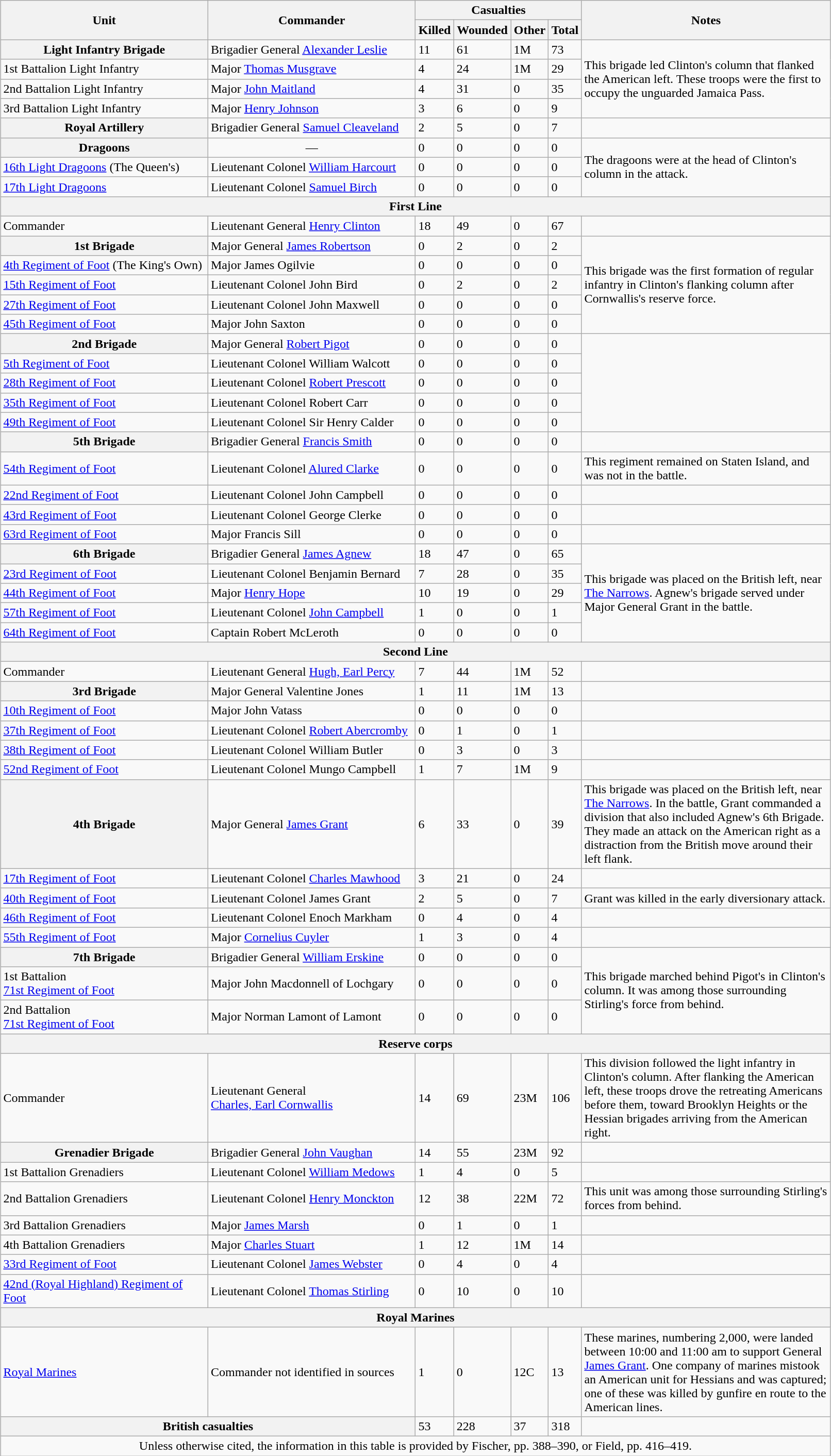<table class="wikitable plainrowheaders" width="85%" style="margin: 1em auto 1em auto">
<tr>
<th scope="col" rowspan=2 width=25%>Unit</th>
<th scope="col" rowspan=2 width=25%>Commander</th>
<th scope="col" colspan=4 width=20%>Casualties</th>
<th scope="col" rowspan=2 width=30%>Notes</th>
</tr>
<tr>
<th scope="col">Killed</th>
<th scope="col">Wounded</th>
<th scope="col">Other</th>
<th scope="col">Total</th>
</tr>
<tr>
<th scope="row"><strong>Light Infantry Brigade</strong></th>
<td>Brigadier General <a href='#'>Alexander Leslie</a></td>
<td>11</td>
<td>61</td>
<td>1M</td>
<td>73</td>
<td rowspan=4>This brigade led Clinton's column that flanked the American left.  These troops were the first to occupy the unguarded Jamaica Pass.</td>
</tr>
<tr>
<td>1st Battalion Light Infantry</td>
<td>Major <a href='#'>Thomas Musgrave</a></td>
<td>4</td>
<td>24</td>
<td>1M</td>
<td>29</td>
</tr>
<tr>
<td>2nd Battalion Light Infantry</td>
<td>Major <a href='#'>John Maitland</a></td>
<td>4</td>
<td>31</td>
<td>0</td>
<td>35</td>
</tr>
<tr>
<td>3rd Battalion Light Infantry</td>
<td>Major <a href='#'>Henry Johnson</a></td>
<td>3</td>
<td>6</td>
<td>0</td>
<td>9</td>
</tr>
<tr>
<th scope="row"><strong>Royal Artillery</strong></th>
<td>Brigadier General <a href='#'>Samuel Cleaveland</a></td>
<td>2</td>
<td>5</td>
<td>0</td>
<td>7</td>
</tr>
<tr>
<th scope="row"><strong>Dragoons</strong></th>
<td align="center">—</td>
<td>0</td>
<td>0</td>
<td>0</td>
<td>0</td>
<td rowspan=3>The dragoons were at the head of Clinton's column in the attack.</td>
</tr>
<tr>
<td><a href='#'>16th Light Dragoons</a> (The Queen's)</td>
<td>Lieutenant Colonel <a href='#'>William Harcourt</a></td>
<td>0</td>
<td>0</td>
<td>0</td>
<td>0</td>
</tr>
<tr>
<td><a href='#'>17th Light Dragoons</a></td>
<td>Lieutenant Colonel <a href='#'>Samuel Birch</a></td>
<td>0</td>
<td>0</td>
<td>0</td>
<td>0</td>
</tr>
<tr>
<th scope="row" colspan=7 style="text-align:center;"><strong>First Line</strong></th>
</tr>
<tr>
<td>Commander</td>
<td>Lieutenant General <a href='#'>Henry Clinton</a></td>
<td>18</td>
<td>49</td>
<td>0</td>
<td>67</td>
<td></td>
</tr>
<tr>
<th scope="row"><strong>1st Brigade</strong></th>
<td>Major General <a href='#'>James Robertson</a></td>
<td>0</td>
<td>2</td>
<td>0</td>
<td>2</td>
<td rowspan=5>This brigade was the first formation of regular infantry in Clinton's flanking column after Cornwallis's reserve force.</td>
</tr>
<tr>
<td><a href='#'>4th Regiment of Foot</a> (The King's Own)</td>
<td>Major James Ogilvie</td>
<td>0</td>
<td>0</td>
<td>0</td>
<td>0</td>
</tr>
<tr>
<td><a href='#'>15th Regiment of Foot</a></td>
<td>Lieutenant Colonel John Bird</td>
<td>0</td>
<td>2</td>
<td>0</td>
<td>2</td>
</tr>
<tr>
<td><a href='#'>27th Regiment of Foot</a></td>
<td>Lieutenant Colonel John Maxwell</td>
<td>0</td>
<td>0</td>
<td>0</td>
<td>0</td>
</tr>
<tr>
<td><a href='#'>45th Regiment of Foot</a></td>
<td>Major John Saxton</td>
<td>0</td>
<td>0</td>
<td>0</td>
<td>0</td>
</tr>
<tr>
<th scope="row"><strong>2nd Brigade</strong></th>
<td>Major General <a href='#'>Robert Pigot</a></td>
<td>0</td>
<td>0</td>
<td>0</td>
<td>0</td>
<td rowspan=5></td>
</tr>
<tr>
<td><a href='#'>5th Regiment of Foot</a></td>
<td>Lieutenant Colonel William Walcott</td>
<td>0</td>
<td>0</td>
<td>0</td>
<td>0</td>
</tr>
<tr>
<td><a href='#'>28th Regiment of Foot</a></td>
<td>Lieutenant Colonel <a href='#'>Robert Prescott</a></td>
<td>0</td>
<td>0</td>
<td>0</td>
<td>0</td>
</tr>
<tr>
<td><a href='#'>35th Regiment of Foot</a></td>
<td>Lieutenant Colonel Robert Carr</td>
<td>0</td>
<td>0</td>
<td>0</td>
<td>0</td>
</tr>
<tr>
<td><a href='#'>49th Regiment of Foot</a></td>
<td>Lieutenant Colonel Sir Henry Calder</td>
<td>0</td>
<td>0</td>
<td>0</td>
<td>0</td>
</tr>
<tr>
<th scope="row"><strong>5th Brigade</strong></th>
<td>Brigadier General <a href='#'>Francis Smith</a></td>
<td>0</td>
<td>0</td>
<td>0</td>
<td>0</td>
<td></td>
</tr>
<tr>
<td><a href='#'>54th Regiment of Foot</a></td>
<td>Lieutenant Colonel <a href='#'>Alured Clarke</a></td>
<td>0</td>
<td>0</td>
<td>0</td>
<td>0</td>
<td>This regiment remained on Staten Island, and was not in the battle.</td>
</tr>
<tr>
<td><a href='#'>22nd Regiment of Foot</a></td>
<td>Lieutenant Colonel John Campbell</td>
<td>0</td>
<td>0</td>
<td>0</td>
<td>0</td>
<td></td>
</tr>
<tr>
<td><a href='#'>43rd Regiment of Foot</a></td>
<td>Lieutenant Colonel George Clerke</td>
<td>0</td>
<td>0</td>
<td>0</td>
<td>0</td>
<td></td>
</tr>
<tr>
<td><a href='#'>63rd Regiment of Foot</a></td>
<td>Major Francis Sill</td>
<td>0</td>
<td>0</td>
<td>0</td>
<td>0</td>
<td></td>
</tr>
<tr>
<th scope="row"><strong>6th Brigade</strong></th>
<td>Brigadier General <a href='#'>James Agnew</a></td>
<td>18</td>
<td>47</td>
<td>0</td>
<td>65</td>
<td rowspan=5>This brigade was placed on the British left, near <a href='#'>The Narrows</a>.  Agnew's brigade served under Major General Grant in the battle.</td>
</tr>
<tr>
<td><a href='#'>23rd Regiment of Foot</a></td>
<td>Lieutenant Colonel Benjamin Bernard</td>
<td>7</td>
<td>28</td>
<td>0</td>
<td>35</td>
</tr>
<tr>
<td><a href='#'>44th Regiment of Foot</a></td>
<td>Major <a href='#'>Henry Hope</a></td>
<td>10</td>
<td>19</td>
<td>0</td>
<td>29</td>
</tr>
<tr>
<td><a href='#'>57th Regiment of Foot</a></td>
<td>Lieutenant Colonel <a href='#'>John Campbell</a></td>
<td>1</td>
<td>0</td>
<td>0</td>
<td>1</td>
</tr>
<tr>
<td><a href='#'>64th Regiment of Foot</a></td>
<td>Captain Robert McLeroth</td>
<td>0</td>
<td>0</td>
<td>0</td>
<td>0</td>
</tr>
<tr>
<th scope="row" colspan=7 style="text-align:center;"><strong>Second Line</strong></th>
</tr>
<tr>
<td>Commander</td>
<td>Lieutenant General <a href='#'>Hugh, Earl Percy</a></td>
<td>7</td>
<td>44</td>
<td>1M</td>
<td>52</td>
<td></td>
</tr>
<tr>
<th scope="row"><strong>3rd Brigade</strong></th>
<td>Major General Valentine Jones</td>
<td>1</td>
<td>11</td>
<td>1M</td>
<td>13</td>
<td></td>
</tr>
<tr>
<td><a href='#'>10th Regiment of Foot</a></td>
<td>Major John Vatass</td>
<td>0</td>
<td>0</td>
<td>0</td>
<td>0</td>
<td></td>
</tr>
<tr>
<td><a href='#'>37th Regiment of Foot</a></td>
<td>Lieutenant Colonel <a href='#'>Robert Abercromby</a></td>
<td>0</td>
<td>1</td>
<td>0</td>
<td>1</td>
<td></td>
</tr>
<tr>
<td><a href='#'>38th Regiment of Foot</a></td>
<td>Lieutenant Colonel William Butler</td>
<td>0</td>
<td>3</td>
<td>0</td>
<td>3</td>
<td></td>
</tr>
<tr>
<td><a href='#'>52nd Regiment of Foot</a></td>
<td>Lieutenant Colonel Mungo Campbell</td>
<td>1</td>
<td>7</td>
<td>1M</td>
<td>9</td>
<td></td>
</tr>
<tr>
<th scope="row"><strong>4th Brigade</strong></th>
<td>Major General <a href='#'>James Grant</a></td>
<td>6</td>
<td>33</td>
<td>0</td>
<td>39</td>
<td>This brigade was placed on the British left, near <a href='#'>The Narrows</a>.  In the battle, Grant commanded a division that also included Agnew's 6th Brigade.  They made an attack on the American right as a distraction from the British move around their left flank.</td>
</tr>
<tr>
<td><a href='#'>17th Regiment of Foot</a></td>
<td>Lieutenant Colonel <a href='#'>Charles Mawhood</a></td>
<td>3</td>
<td>21</td>
<td>0</td>
<td>24</td>
<td></td>
</tr>
<tr>
<td><a href='#'>40th Regiment of Foot</a></td>
<td>Lieutenant Colonel James Grant</td>
<td>2</td>
<td>5</td>
<td>0</td>
<td>7</td>
<td>Grant was killed in the early diversionary attack.</td>
</tr>
<tr>
<td><a href='#'>46th Regiment of Foot</a></td>
<td>Lieutenant Colonel Enoch Markham</td>
<td>0</td>
<td>4</td>
<td>0</td>
<td>4</td>
<td></td>
</tr>
<tr>
<td><a href='#'>55th Regiment of Foot</a></td>
<td>Major <a href='#'>Cornelius Cuyler</a></td>
<td>1</td>
<td>3</td>
<td>0</td>
<td>4</td>
<td></td>
</tr>
<tr>
<th scope="row"><strong>7th Brigade</strong></th>
<td>Brigadier General <a href='#'>William Erskine</a></td>
<td>0</td>
<td>0</td>
<td>0</td>
<td>0</td>
<td rowspan=3>This brigade marched behind Pigot's in Clinton's column.  It was among those surrounding Stirling's force from behind.</td>
</tr>
<tr>
<td>1st Battalion<br><a href='#'>71st Regiment of Foot</a></td>
<td>Major John Macdonnell of Lochgary</td>
<td>0</td>
<td>0</td>
<td>0</td>
<td>0</td>
</tr>
<tr>
<td>2nd Battalion<br><a href='#'>71st Regiment of Foot</a></td>
<td>Major Norman Lamont of Lamont</td>
<td>0</td>
<td>0</td>
<td>0</td>
<td>0</td>
</tr>
<tr>
<th scope="row" colspan=7 style="text-align:center;"><strong>Reserve corps</strong></th>
</tr>
<tr>
<td>Commander</td>
<td>Lieutenant General <a href='#'>Charles, Earl Cornwallis</a></td>
<td>14</td>
<td>69</td>
<td>23M</td>
<td>106</td>
<td>This division followed the light infantry in Clinton's column.  After flanking the American left, these troops drove the retreating Americans before them, toward Brooklyn Heights or the Hessian brigades arriving from the American right.</td>
</tr>
<tr>
<th scope="row"><strong>Grenadier Brigade</strong></th>
<td>Brigadier General <a href='#'>John Vaughan</a></td>
<td>14</td>
<td>55</td>
<td>23M</td>
<td>92</td>
<td></td>
</tr>
<tr>
<td>1st Battalion Grenadiers</td>
<td>Lieutenant Colonel <a href='#'>William Medows</a></td>
<td>1</td>
<td>4</td>
<td>0</td>
<td>5</td>
<td></td>
</tr>
<tr>
<td>2nd Battalion Grenadiers</td>
<td>Lieutenant Colonel <a href='#'>Henry Monckton</a></td>
<td>12</td>
<td>38</td>
<td>22M</td>
<td>72</td>
<td>This unit was among those surrounding Stirling's forces from behind.</td>
</tr>
<tr>
<td>3rd Battalion Grenadiers</td>
<td>Major <a href='#'>James Marsh</a></td>
<td>0</td>
<td>1</td>
<td>0</td>
<td>1</td>
<td></td>
</tr>
<tr>
<td>4th Battalion Grenadiers</td>
<td>Major <a href='#'>Charles Stuart</a></td>
<td>1</td>
<td>12</td>
<td>1M</td>
<td>14</td>
<td></td>
</tr>
<tr>
<td><a href='#'>33rd Regiment of Foot</a></td>
<td>Lieutenant Colonel <a href='#'>James Webster</a></td>
<td>0</td>
<td>4</td>
<td>0</td>
<td>4</td>
<td></td>
</tr>
<tr>
<td><a href='#'>42nd (Royal Highland) Regiment of Foot</a></td>
<td>Lieutenant Colonel <a href='#'>Thomas Stirling</a></td>
<td>0</td>
<td>10</td>
<td>0</td>
<td>10</td>
<td></td>
</tr>
<tr>
<th scope="row" colspan=7 style="text-align:center;"><strong>Royal Marines</strong></th>
</tr>
<tr>
<td><a href='#'>Royal Marines</a></td>
<td>Commander not identified in sources</td>
<td>1</td>
<td>0</td>
<td>12C</td>
<td>13</td>
<td>These marines, numbering 2,000, were landed between 10:00 and 11:00 am to support General <a href='#'>James Grant</a>.  One company of marines mistook an American unit for Hessians and was captured; one of these was killed by gunfire en route to the American lines.</td>
</tr>
<tr>
<td style="background-color:#f2f2f2;text-align:center;" colspan=2><strong>British casualties</strong></td>
<td>53</td>
<td>228</td>
<td>37</td>
<td>318</td>
<td></td>
</tr>
<tr>
<td style="text-align:center;" colspan=7>Unless otherwise cited, the information in this table is provided by Fischer, pp. 388–390, or Field, pp. 416–419.</td>
</tr>
</table>
